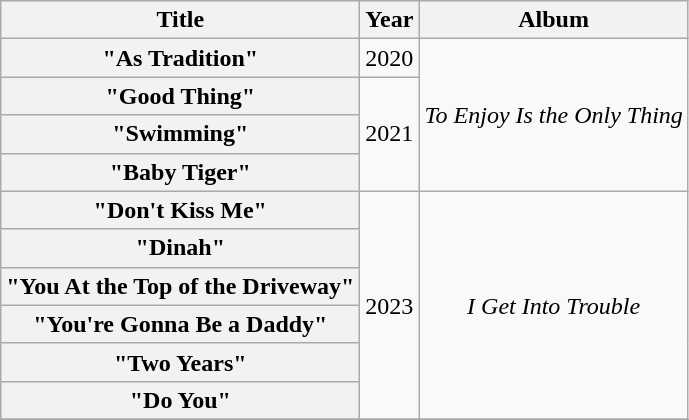<table class="wikitable plainrowheaders" style="text-align:center">
<tr>
<th>Title</th>
<th>Year</th>
<th>Album</th>
</tr>
<tr>
<th scope="row">"As Tradition"</th>
<td>2020</td>
<td rowspan="4"><em>To Enjoy Is the Only Thing</em></td>
</tr>
<tr>
<th scope="row">"Good Thing"</th>
<td rowspan="3">2021</td>
</tr>
<tr>
<th scope="row">"Swimming"</th>
</tr>
<tr>
<th scope="row">"Baby Tiger"</th>
</tr>
<tr>
<th scope="row">"Don't Kiss Me"</th>
<td rowspan="6">2023</td>
<td rowspan="6"><em>I Get Into Trouble</em></td>
</tr>
<tr>
<th scope="row">"Dinah"</th>
</tr>
<tr>
<th scope="row">"You At the Top of the Driveway"</th>
</tr>
<tr>
<th scope="row">"You're Gonna Be a Daddy"</th>
</tr>
<tr>
<th scope="row">"Two Years"</th>
</tr>
<tr>
<th scope="row">"Do You"</th>
</tr>
<tr>
</tr>
</table>
